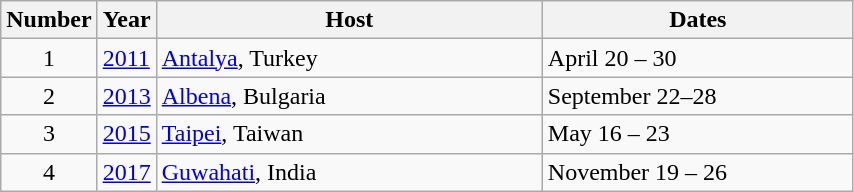<table class="wikitable">
<tr>
<th width=20>Number</th>
<th width=20>Year</th>
<th width=250>Host</th>
<th width=200>Dates</th>
</tr>
<tr>
<td align=center>1</td>
<td><a href='#'>2011</a></td>
<td> <a href='#'>Antalya</a>, Turkey</td>
<td>April 20 – 30</td>
</tr>
<tr>
<td align=center>2</td>
<td><a href='#'>2013</a></td>
<td> <a href='#'>Albena</a>, Bulgaria</td>
<td>September 22–28</td>
</tr>
<tr>
<td align=center>3</td>
<td><a href='#'>2015</a></td>
<td> <a href='#'>Taipei</a>, Taiwan</td>
<td>May 16 – 23</td>
</tr>
<tr>
<td align=center>4</td>
<td><a href='#'>2017</a></td>
<td> <a href='#'>Guwahati</a>, India</td>
<td>November 19 – 26</td>
</tr>
</table>
